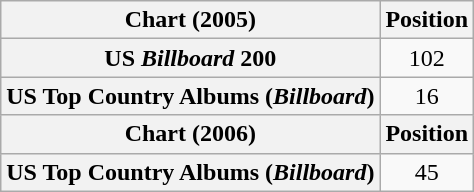<table class="wikitable plainrowheaders" style="text-align:center">
<tr>
<th scope="col">Chart (2005)</th>
<th scope="col">Position</th>
</tr>
<tr>
<th scope="row">US <em>Billboard</em> 200</th>
<td>102</td>
</tr>
<tr>
<th scope="row">US Top Country Albums (<em>Billboard</em>)</th>
<td>16</td>
</tr>
<tr>
<th scope="col">Chart (2006)</th>
<th scope="col">Position</th>
</tr>
<tr>
<th scope="row">US Top Country Albums (<em>Billboard</em>)</th>
<td>45</td>
</tr>
</table>
